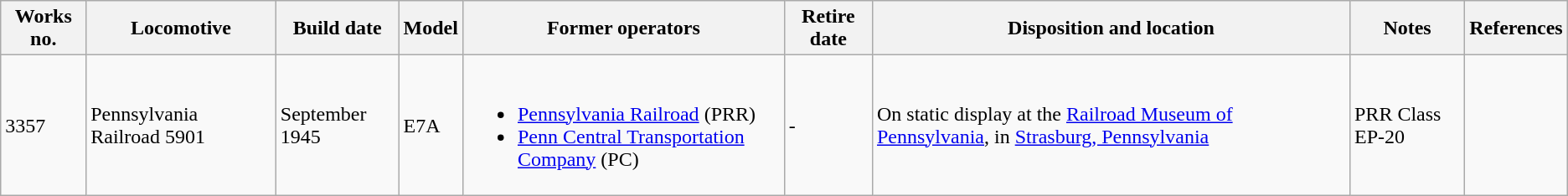<table class="wikitable">
<tr>
<th>Works no.</th>
<th>Locomotive</th>
<th>Build date</th>
<th>Model</th>
<th>Former operators</th>
<th>Retire date</th>
<th>Disposition and location</th>
<th>Notes</th>
<th>References</th>
</tr>
<tr>
<td>3357</td>
<td>Pennsylvania Railroad 5901</td>
<td>September 1945</td>
<td>E7A</td>
<td><br><ul><li><a href='#'>Pennsylvania Railroad</a> (PRR)</li><li><a href='#'>Penn Central Transportation Company</a> (PC)</li></ul></td>
<td>-</td>
<td>On static display at the <a href='#'>Railroad Museum of Pennsylvania</a>, in <a href='#'>Strasburg, Pennsylvania</a></td>
<td>PRR Class EP-20</td>
<td></td>
</tr>
</table>
